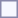<table style="border:1px solid #8888aa; background-color:#f7f8ff; padding:5px; font-size:95%; margin: 0px 12px 12px 0px;">
</table>
